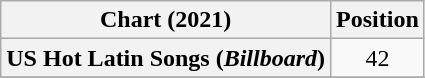<table class="wikitable plainrowheaders" style="text-align:center">
<tr>
<th scope="col">Chart (2021)</th>
<th scope="col">Position</th>
</tr>
<tr>
<th scope="row">US Hot Latin Songs (<em>Billboard</em>)</th>
<td>42</td>
</tr>
<tr>
</tr>
</table>
